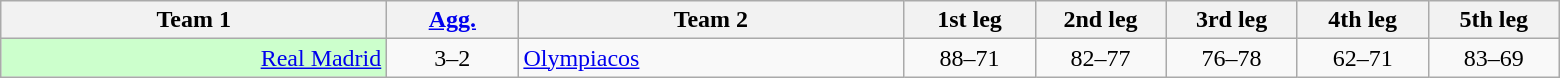<table class=wikitable style="text-align:center">
<tr>
<th width=250>Team 1</th>
<th width=80><a href='#'>Agg.</a></th>
<th width=250>Team 2</th>
<th width=80>1st leg</th>
<th width=80>2nd leg</th>
<th width=80>3rd leg</th>
<th width=80>4th leg</th>
<th width=80>5th leg</th>
</tr>
<tr>
<td style="background: #ccffcc;" align=right><a href='#'>Real Madrid</a> </td>
<td>3–2</td>
<td align=left> <a href='#'>Olympiacos</a></td>
<td>88–71</td>
<td>82–77</td>
<td>76–78</td>
<td>62–71</td>
<td>83–69</td>
</tr>
</table>
